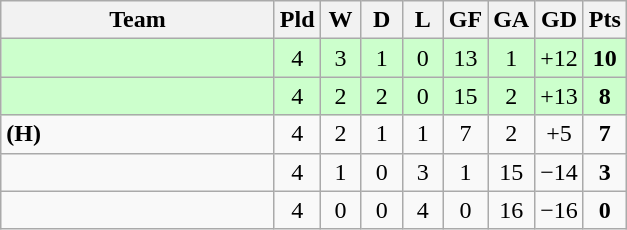<table class="wikitable" style="text-align: center;">
<tr>
<th width=175>Team</th>
<th width=20>Pld</th>
<th width=20>W</th>
<th width=20>D</th>
<th width=20>L</th>
<th width=20>GF</th>
<th width=20>GA</th>
<th width=20>GD</th>
<th width=20>Pts</th>
</tr>
<tr bgcolor=ccffcc>
<td style="text-align:left;"></td>
<td>4</td>
<td>3</td>
<td>1</td>
<td>0</td>
<td>13</td>
<td>1</td>
<td>+12</td>
<td><strong>10</strong></td>
</tr>
<tr bgcolor=ccffcc>
<td style="text-align:left;"></td>
<td>4</td>
<td>2</td>
<td>2</td>
<td>0</td>
<td>15</td>
<td>2</td>
<td>+13</td>
<td><strong>8</strong></td>
</tr>
<tr>
<td style="text-align:left;"> <strong>(H)</strong></td>
<td>4</td>
<td>2</td>
<td>1</td>
<td>1</td>
<td>7</td>
<td>2</td>
<td>+5</td>
<td><strong>7</strong></td>
</tr>
<tr>
<td style="text-align:left;"></td>
<td>4</td>
<td>1</td>
<td>0</td>
<td>3</td>
<td>1</td>
<td>15</td>
<td>−14</td>
<td><strong>3</strong></td>
</tr>
<tr>
<td style="text-align:left;"></td>
<td>4</td>
<td>0</td>
<td>0</td>
<td>4</td>
<td>0</td>
<td>16</td>
<td>−16</td>
<td><strong>0</strong></td>
</tr>
</table>
